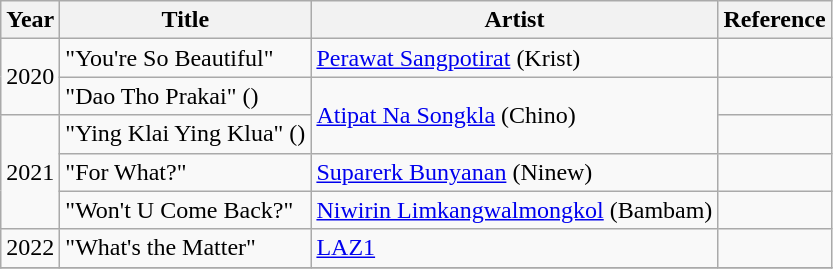<table class="wikitable" style="text-align:left;">
<tr>
<th>Year</th>
<th>Title</th>
<th>Artist</th>
<th>Reference</th>
</tr>
<tr>
<td rowspan="2">2020</td>
<td>"You're So Beautiful"</td>
<td><a href='#'>Perawat Sangpotirat</a> (Krist)</td>
<td></td>
</tr>
<tr>
<td>"Dao Tho Prakai" ()</td>
<td rowspan=2><a href='#'>Atipat Na Songkla</a> (Chino)</td>
<td></td>
</tr>
<tr>
<td rowspan="3">2021</td>
<td>"Ying Klai Ying Klua" ()</td>
<td></td>
</tr>
<tr>
<td>"For What?"</td>
<td><a href='#'>Suparerk Bunyanan</a> (Ninew)</td>
<td></td>
</tr>
<tr>
<td>"Won't U Come Back?"</td>
<td><a href='#'>Niwirin Limkangwalmongkol</a> (Bambam)</td>
<td></td>
</tr>
<tr>
<td>2022</td>
<td>"What's the Matter"</td>
<td><a href='#'>LAZ1</a></td>
<td></td>
</tr>
<tr>
</tr>
</table>
